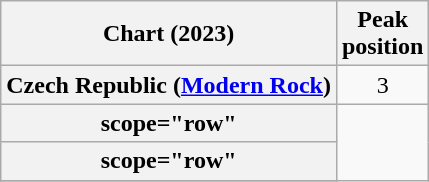<table class="wikitable sortable plainrowheaders">
<tr>
<th scope="col">Chart (2023)</th>
<th scope="col">Peak<br>position</th>
</tr>
<tr>
<th scope="row">Czech Republic (<a href='#'>Modern Rock</a>)</th>
<td style="text-align:center;">3</td>
</tr>
<tr>
<th>scope="row" </th>
</tr>
<tr>
<th>scope="row" </th>
</tr>
<tr>
</tr>
</table>
